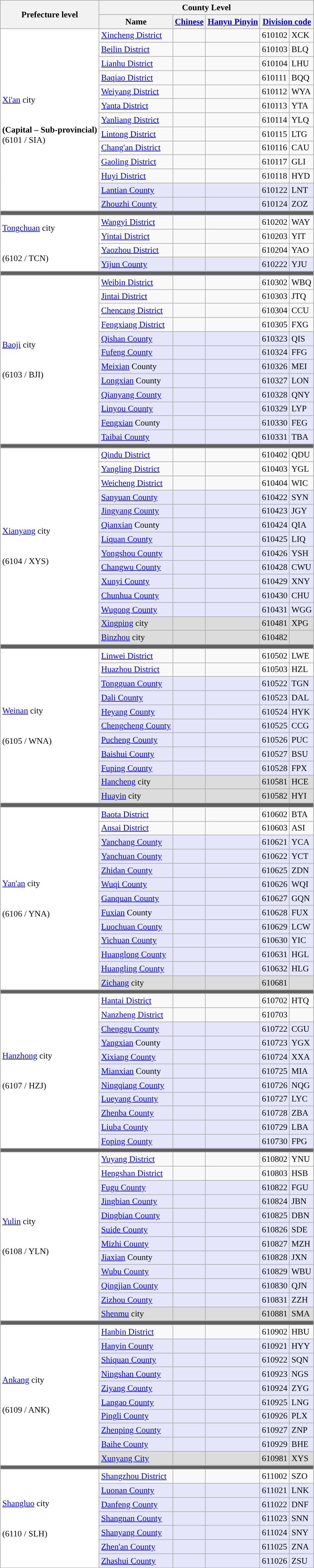<table class="wikitable" style="padding: 24em 0; font-size: 90%;">
<tr>
<th rowspan="2">Prefecture level</th>
<th colspan="5">County Level</th>
</tr>
<tr>
<th>Name</th>
<th><a href='#'>Chinese</a></th>
<th><a href='#'>Hanyu Pinyin</a></th>
<th colspan="2"><a href='#'>Division code</a></th>
</tr>
<tr>
<td bgcolor="#FFFFFF" rowspan=13><a href='#'>Xi'an</a> city<br><br><br> <strong>(Capital – Sub-provincial)</strong><br>(6101 / SIA)</td>
<td><a href='#'>Xincheng District</a></td>
<td></td>
<td></td>
<td>610102</td>
<td>XCK</td>
</tr>
<tr>
<td><a href='#'>Beilin District</a></td>
<td></td>
<td></td>
<td>610103</td>
<td>BLQ</td>
</tr>
<tr>
<td><a href='#'>Lianhu District</a></td>
<td></td>
<td></td>
<td>610104</td>
<td>LHU</td>
</tr>
<tr>
<td><a href='#'>Baqiao District</a></td>
<td></td>
<td></td>
<td>610111</td>
<td>BQQ</td>
</tr>
<tr>
<td><a href='#'>Weiyang District</a></td>
<td></td>
<td></td>
<td>610112</td>
<td>WYA</td>
</tr>
<tr>
<td><a href='#'>Yanta District</a></td>
<td></td>
<td></td>
<td>610113</td>
<td>YTA</td>
</tr>
<tr>
<td><a href='#'>Yanliang District</a></td>
<td></td>
<td></td>
<td>610114</td>
<td>YLQ</td>
</tr>
<tr>
<td><a href='#'>Lintong District</a></td>
<td></td>
<td></td>
<td>610115</td>
<td>LTG</td>
</tr>
<tr>
<td><a href='#'>Chang'an District</a></td>
<td></td>
<td></td>
<td>610116</td>
<td>CAU</td>
</tr>
<tr>
<td><a href='#'>Gaoling District</a></td>
<td></td>
<td></td>
<td>610117</td>
<td>GLI</td>
</tr>
<tr>
<td><a href='#'>Huyi District</a></td>
<td></td>
<td></td>
<td>610118</td>
<td>HYD</td>
</tr>
<tr bgcolor="#E6E6FA">
<td><a href='#'>Lantian County</a></td>
<td></td>
<td></td>
<td>610122</td>
<td>LNT</td>
</tr>
<tr bgcolor="#E6E6FA">
<td><a href='#'>Zhouzhi County</a></td>
<td></td>
<td></td>
<td>610124</td>
<td>ZOZ</td>
</tr>
<tr>
</tr>
<tr style = "background:#606060; height: 2pt">
<td colspan = "6"></td>
</tr>
<tr>
<td bgcolor="#FFFFFF" rowspan=4><a href='#'>Tongchuan</a> city<br><br><br>(6102 / TCN)</td>
<td><a href='#'>Wangyi District</a></td>
<td></td>
<td></td>
<td>610202</td>
<td>WAY</td>
</tr>
<tr>
<td><a href='#'>Yintai District</a></td>
<td></td>
<td></td>
<td>610203</td>
<td>YIT</td>
</tr>
<tr>
<td><a href='#'>Yaozhou District</a></td>
<td></td>
<td></td>
<td>610204</td>
<td>YAO</td>
</tr>
<tr bgcolor="#E6E6FA">
<td><a href='#'>Yijun County</a></td>
<td></td>
<td></td>
<td>610222</td>
<td>YJU</td>
</tr>
<tr>
</tr>
<tr style = "background:#606060; height: 2pt">
<td colspan = "6"></td>
</tr>
<tr>
<td bgcolor="#FFFFFF" rowspan=12><a href='#'>Baoji</a> city<br><br><br>(6103 / BJI)</td>
<td><a href='#'>Weibin District</a></td>
<td></td>
<td></td>
<td>610302</td>
<td>WBQ</td>
</tr>
<tr>
<td><a href='#'>Jintai District</a></td>
<td></td>
<td></td>
<td>610303</td>
<td>JTQ</td>
</tr>
<tr>
<td><a href='#'>Chencang District</a></td>
<td></td>
<td></td>
<td>610304</td>
<td>CCU</td>
</tr>
<tr>
<td><a href='#'>Fengxiang District</a></td>
<td></td>
<td></td>
<td>610305</td>
<td>FXG</td>
</tr>
<tr bgcolor="#E6E6FA">
<td><a href='#'>Qishan County</a></td>
<td></td>
<td></td>
<td>610323</td>
<td>QIS</td>
</tr>
<tr bgcolor="#E6E6FA">
<td><a href='#'>Fufeng County</a></td>
<td></td>
<td></td>
<td>610324</td>
<td>FFG</td>
</tr>
<tr bgcolor="#E6E6FA">
<td><a href='#'>Meixian</a> County</td>
<td></td>
<td></td>
<td>610326</td>
<td>MEI</td>
</tr>
<tr bgcolor="#E6E6FA">
<td><a href='#'>Longxian</a> County</td>
<td></td>
<td></td>
<td>610327</td>
<td>LON</td>
</tr>
<tr bgcolor="#E6E6FA">
<td><a href='#'>Qianyang County</a></td>
<td></td>
<td></td>
<td>610328</td>
<td>QNY</td>
</tr>
<tr bgcolor="#E6E6FA">
<td><a href='#'>Linyou County</a></td>
<td></td>
<td></td>
<td>610329</td>
<td>LYP</td>
</tr>
<tr bgcolor="#E6E6FA">
<td><a href='#'>Fengxian</a> County</td>
<td></td>
<td></td>
<td>610330</td>
<td>FEG</td>
</tr>
<tr bgcolor="#E6E6FA">
<td><a href='#'>Taibai County</a></td>
<td></td>
<td></td>
<td>610331</td>
<td>TBA</td>
</tr>
<tr>
</tr>
<tr style = "background:#606060; height: 2pt">
<td colspan = "6"></td>
</tr>
<tr>
<td bgcolor="#FFFFFF" rowspan=14><a href='#'>Xianyang</a> city<br><br><br>(6104 / XYS)</td>
<td><a href='#'>Qindu District</a></td>
<td></td>
<td></td>
<td>610402</td>
<td>QDU</td>
</tr>
<tr>
<td><a href='#'>Yangling District</a></td>
<td></td>
<td></td>
<td>610403</td>
<td>YGL</td>
</tr>
<tr>
<td><a href='#'>Weicheng District</a></td>
<td></td>
<td></td>
<td>610404</td>
<td>WIC</td>
</tr>
<tr bgcolor="#E6E6FA">
<td><a href='#'>Sanyuan County</a></td>
<td></td>
<td></td>
<td>610422</td>
<td>SYN</td>
</tr>
<tr bgcolor="#E6E6FA">
<td><a href='#'>Jingyang County</a></td>
<td></td>
<td></td>
<td>610423</td>
<td>JGY</td>
</tr>
<tr bgcolor="#E6E6FA">
<td><a href='#'>Qianxian</a> County</td>
<td></td>
<td></td>
<td>610424</td>
<td>QIA</td>
</tr>
<tr bgcolor="#E6E6FA">
<td><a href='#'>Liquan County</a></td>
<td></td>
<td></td>
<td>610425</td>
<td>LIQ</td>
</tr>
<tr bgcolor="#E6E6FA">
<td><a href='#'>Yongshou County</a></td>
<td></td>
<td></td>
<td>610426</td>
<td>YSH</td>
</tr>
<tr bgcolor="#E6E6FA">
<td><a href='#'>Changwu County</a></td>
<td></td>
<td></td>
<td>610428</td>
<td>CWU</td>
</tr>
<tr bgcolor="#E6E6FA">
<td><a href='#'>Xunyi County</a></td>
<td></td>
<td></td>
<td>610429</td>
<td>XNY</td>
</tr>
<tr bgcolor="#E6E6FA">
<td><a href='#'>Chunhua County</a></td>
<td></td>
<td></td>
<td>610430</td>
<td>CHU</td>
</tr>
<tr bgcolor="#E6E6FA">
<td><a href='#'>Wugong County</a></td>
<td></td>
<td></td>
<td>610431</td>
<td>WGG</td>
</tr>
<tr bgcolor="#DCDCDC">
<td><a href='#'>Xingping</a> city</td>
<td></td>
<td></td>
<td>610481</td>
<td>XPG</td>
</tr>
<tr bgcolor="#DCDCDC">
<td><a href='#'>Binzhou</a> city</td>
<td></td>
<td></td>
<td>610482</td>
<td></td>
</tr>
<tr>
</tr>
<tr style = "background:#606060; height: 2pt">
<td colspan = "6"></td>
</tr>
<tr>
<td bgcolor="#FFFFFF" rowspan=11><a href='#'>Weinan</a> city<br><br><br>(6105 / WNA)</td>
<td><a href='#'>Linwei District</a></td>
<td></td>
<td></td>
<td>610502</td>
<td>LWE</td>
</tr>
<tr>
<td><a href='#'>Huazhou District</a></td>
<td></td>
<td></td>
<td>610503</td>
<td>HZL</td>
</tr>
<tr bgcolor="#E6E6FA">
<td><a href='#'>Tongguan County</a></td>
<td></td>
<td></td>
<td>610522</td>
<td>TGN</td>
</tr>
<tr bgcolor="#E6E6FA">
<td><a href='#'>Dali County</a></td>
<td></td>
<td></td>
<td>610523</td>
<td>DAL</td>
</tr>
<tr bgcolor="#E6E6FA">
<td><a href='#'>Heyang County</a></td>
<td></td>
<td></td>
<td>610524</td>
<td>HYK</td>
</tr>
<tr bgcolor="#E6E6FA">
<td><a href='#'>Chengcheng County</a></td>
<td></td>
<td></td>
<td>610525</td>
<td>CCG</td>
</tr>
<tr bgcolor="#E6E6FA">
<td><a href='#'>Pucheng County</a></td>
<td></td>
<td></td>
<td>610526</td>
<td>PUC</td>
</tr>
<tr bgcolor="#E6E6FA">
<td><a href='#'>Baishui County</a></td>
<td></td>
<td></td>
<td>610527</td>
<td>BSU</td>
</tr>
<tr bgcolor="#E6E6FA">
<td><a href='#'>Fuping County</a></td>
<td></td>
<td></td>
<td>610528</td>
<td>FPX</td>
</tr>
<tr bgcolor="#DCDCDC">
<td><a href='#'>Hancheng</a> city</td>
<td></td>
<td></td>
<td>610581</td>
<td>HCE</td>
</tr>
<tr bgcolor="#DCDCDC">
<td><a href='#'>Huayin</a> city</td>
<td></td>
<td></td>
<td>610582</td>
<td>HYI</td>
</tr>
<tr>
</tr>
<tr style = "background:#606060; height: 2pt">
<td colspan = "6"></td>
</tr>
<tr>
<td bgcolor="#FFFFFF" rowspan=13><a href='#'>Yan'an</a> city<br><br><br>(6106 / YNA)</td>
<td><a href='#'>Baota District</a></td>
<td></td>
<td></td>
<td>610602</td>
<td>BTA</td>
</tr>
<tr>
<td><a href='#'>Ansai District</a></td>
<td></td>
<td></td>
<td>610603</td>
<td>ASI</td>
</tr>
<tr bgcolor="#E6E6FA">
<td><a href='#'>Yanchang County</a></td>
<td></td>
<td></td>
<td>610621</td>
<td>YCA</td>
</tr>
<tr bgcolor="#E6E6FA">
<td><a href='#'>Yanchuan County</a></td>
<td></td>
<td></td>
<td>610622</td>
<td>YCT</td>
</tr>
<tr bgcolor="#E6E6FA">
<td><a href='#'>Zhidan County</a></td>
<td></td>
<td></td>
<td>610625</td>
<td>ZDN</td>
</tr>
<tr bgcolor="#E6E6FA">
<td><a href='#'>Wuqi County</a></td>
<td></td>
<td></td>
<td>610626</td>
<td>WQI</td>
</tr>
<tr bgcolor="#E6E6FA">
<td><a href='#'>Ganquan County</a></td>
<td></td>
<td></td>
<td>610627</td>
<td>GQN</td>
</tr>
<tr bgcolor="#E6E6FA">
<td><a href='#'>Fuxian</a> County</td>
<td></td>
<td></td>
<td>610628</td>
<td>FUX</td>
</tr>
<tr bgcolor="#E6E6FA">
<td><a href='#'>Luochuan County</a></td>
<td></td>
<td></td>
<td>610629</td>
<td>LCW</td>
</tr>
<tr bgcolor="#E6E6FA">
<td><a href='#'>Yichuan County</a></td>
<td></td>
<td></td>
<td>610630</td>
<td>YIC</td>
</tr>
<tr bgcolor="#E6E6FA">
<td><a href='#'>Huanglong County</a></td>
<td></td>
<td></td>
<td>610631</td>
<td>HGL</td>
</tr>
<tr bgcolor="#E6E6FA">
<td><a href='#'>Huangling County</a></td>
<td></td>
<td></td>
<td>610632</td>
<td>HLG</td>
</tr>
<tr bgcolor="#DCDCDC">
<td><a href='#'>Zichang</a> city</td>
<td></td>
<td></td>
<td>610681</td>
<td></td>
</tr>
<tr>
</tr>
<tr style = "background:#606060; height: 2pt">
<td colspan = "6"></td>
</tr>
<tr>
<td bgcolor="#FFFFFF" rowspan=11><a href='#'>Hanzhong</a> city<br><br><br>(6107 / HZJ)</td>
<td><a href='#'>Hantai District</a></td>
<td></td>
<td></td>
<td>610702</td>
<td>HTQ</td>
</tr>
<tr>
<td><a href='#'>Nanzheng District</a></td>
<td></td>
<td></td>
<td>610703</td>
<td></td>
</tr>
<tr bgcolor="#E6E6FA">
<td><a href='#'>Chenggu County</a></td>
<td></td>
<td></td>
<td>610722</td>
<td>CGU</td>
</tr>
<tr bgcolor="#E6E6FA">
<td><a href='#'>Yangxian</a> County</td>
<td></td>
<td></td>
<td>610723</td>
<td>YGX</td>
</tr>
<tr bgcolor="#E6E6FA">
<td><a href='#'>Xixiang County</a></td>
<td></td>
<td></td>
<td>610724</td>
<td>XXA</td>
</tr>
<tr bgcolor="#E6E6FA">
<td><a href='#'>Mianxian</a> County</td>
<td></td>
<td></td>
<td>610725</td>
<td>MIA</td>
</tr>
<tr bgcolor="#E6E6FA">
<td><a href='#'>Ningqiang County</a></td>
<td></td>
<td></td>
<td>610726</td>
<td>NQG</td>
</tr>
<tr bgcolor="#E6E6FA">
<td><a href='#'>Lueyang County</a></td>
<td></td>
<td></td>
<td>610727</td>
<td>LYC</td>
</tr>
<tr bgcolor="#E6E6FA">
<td><a href='#'>Zhenba County</a></td>
<td></td>
<td></td>
<td>610728</td>
<td>ZBA</td>
</tr>
<tr bgcolor="#E6E6FA">
<td><a href='#'>Liuba County</a></td>
<td></td>
<td></td>
<td>610729</td>
<td>LBA</td>
</tr>
<tr bgcolor="#E6E6FA">
<td><a href='#'>Foping County</a></td>
<td></td>
<td></td>
<td>610730</td>
<td>FPG</td>
</tr>
<tr>
</tr>
<tr style = "background:#606060; height: 2pt">
<td colspan = "6"></td>
</tr>
<tr>
<td bgcolor="#FFFFFF" rowspan=12><a href='#'>Yulin</a> city<br><br><br>(6108 / YLN)</td>
<td><a href='#'>Yuyang District</a></td>
<td></td>
<td></td>
<td>610802</td>
<td>YNU</td>
</tr>
<tr>
<td><a href='#'>Hengshan District</a></td>
<td></td>
<td></td>
<td>610803</td>
<td>HSB</td>
</tr>
<tr bgcolor="#E6E6FA">
<td><a href='#'>Fugu County</a></td>
<td></td>
<td></td>
<td>610822</td>
<td>FGU</td>
</tr>
<tr bgcolor="#E6E6FA">
<td><a href='#'>Jingbian County</a></td>
<td></td>
<td></td>
<td>610824</td>
<td>JBN</td>
</tr>
<tr bgcolor="#E6E6FA">
<td><a href='#'>Dingbian County</a></td>
<td></td>
<td></td>
<td>610825</td>
<td>DBN</td>
</tr>
<tr bgcolor="#E6E6FA">
<td><a href='#'>Suide County</a></td>
<td></td>
<td></td>
<td>610826</td>
<td>SDE</td>
</tr>
<tr bgcolor="#E6E6FA">
<td><a href='#'>Mizhi County</a></td>
<td></td>
<td></td>
<td>610827</td>
<td>MZH</td>
</tr>
<tr bgcolor="#E6E6FA">
<td><a href='#'>Jiaxian</a> County</td>
<td></td>
<td></td>
<td>610828</td>
<td>JXN</td>
</tr>
<tr bgcolor="#E6E6FA">
<td><a href='#'>Wubu County</a></td>
<td></td>
<td></td>
<td>610829</td>
<td>WBU</td>
</tr>
<tr bgcolor="#E6E6FA">
<td><a href='#'>Qingjian County</a></td>
<td></td>
<td></td>
<td>610830</td>
<td>QJN</td>
</tr>
<tr bgcolor="#E6E6FA">
<td><a href='#'>Zizhou County</a></td>
<td></td>
<td></td>
<td>610831</td>
<td>ZZH</td>
</tr>
<tr bgcolor="#DCDCDC">
<td><a href='#'>Shenmu</a> city</td>
<td></td>
<td></td>
<td>610881</td>
<td>SMA</td>
</tr>
<tr>
</tr>
<tr style = "background:#606060; height: 2pt">
<td colspan = "6"></td>
</tr>
<tr>
<td bgcolor="#FFFFFF" rowspan=10><a href='#'>Ankang</a> city<br><br><br>(6109 / ANK)</td>
<td><a href='#'>Hanbin District</a></td>
<td></td>
<td></td>
<td>610902</td>
<td>HBU</td>
</tr>
<tr bgcolor="#E6E6FA">
<td><a href='#'>Hanyin County</a></td>
<td></td>
<td></td>
<td>610921</td>
<td>HYY</td>
</tr>
<tr bgcolor="#E6E6FA">
<td><a href='#'>Shiquan County</a></td>
<td></td>
<td></td>
<td>610922</td>
<td>SQN</td>
</tr>
<tr bgcolor="#E6E6FA">
<td><a href='#'>Ningshan County</a></td>
<td></td>
<td></td>
<td>610923</td>
<td>NGS</td>
</tr>
<tr bgcolor="#E6E6FA">
<td><a href='#'>Ziyang County</a></td>
<td></td>
<td></td>
<td>610924</td>
<td>ZYG</td>
</tr>
<tr bgcolor="#E6E6FA">
<td><a href='#'>Langao County</a></td>
<td></td>
<td></td>
<td>610925</td>
<td>LNG</td>
</tr>
<tr bgcolor="#E6E6FA">
<td><a href='#'>Pingli County</a></td>
<td></td>
<td></td>
<td>610926</td>
<td>PLX</td>
</tr>
<tr bgcolor="#E6E6FA">
<td><a href='#'>Zhenping County</a></td>
<td></td>
<td></td>
<td>610927</td>
<td>ZNP</td>
</tr>
<tr bgcolor="#E6E6FA">
<td><a href='#'>Baihe County</a></td>
<td></td>
<td></td>
<td>610929</td>
<td>BHE</td>
</tr>
<tr bgcolor="#DCDCDC">
<td><a href='#'>Xunyang City</a></td>
<td></td>
<td></td>
<td>610981</td>
<td>XYS</td>
</tr>
<tr>
</tr>
<tr style = "background:#606060; height: 2pt">
<td colspan = "6"></td>
</tr>
<tr>
<td bgcolor="#FFFFFF" rowspan=7><a href='#'>Shangluo</a> city<br><br><br>(6110 / SLH)</td>
<td><a href='#'>Shangzhou District</a></td>
<td></td>
<td></td>
<td>611002</td>
<td>SZO</td>
</tr>
<tr bgcolor="#E6E6FA">
<td><a href='#'>Luonan County</a></td>
<td></td>
<td></td>
<td>611021</td>
<td>LNK</td>
</tr>
<tr bgcolor="#E6E6FA">
<td><a href='#'>Danfeng County</a></td>
<td></td>
<td></td>
<td>611022</td>
<td>DNF</td>
</tr>
<tr bgcolor="#E6E6FA">
<td><a href='#'>Shangnan County</a></td>
<td></td>
<td></td>
<td>611023</td>
<td>SNN</td>
</tr>
<tr bgcolor="#E6E6FA">
<td><a href='#'>Shanyang County</a></td>
<td></td>
<td></td>
<td>611024</td>
<td>SNY</td>
</tr>
<tr bgcolor="#E6E6FA">
<td><a href='#'>Zhen'an County</a></td>
<td></td>
<td></td>
<td>611025</td>
<td>ZNA</td>
</tr>
<tr bgcolor="#E6E6FA">
<td><a href='#'>Zhashui County</a></td>
<td></td>
<td></td>
<td>611026</td>
<td>ZSU</td>
</tr>
</table>
